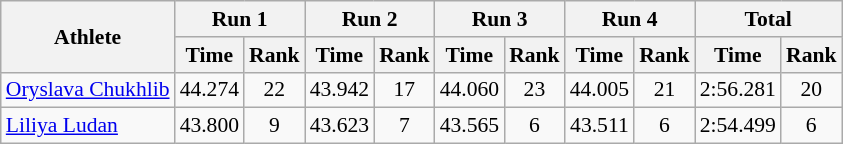<table class="wikitable" border="1" style="font-size:90%">
<tr>
<th rowspan="2">Athlete</th>
<th colspan="2">Run 1</th>
<th colspan="2">Run 2</th>
<th colspan="2">Run 3</th>
<th colspan="2">Run 4</th>
<th colspan="2">Total</th>
</tr>
<tr>
<th>Time</th>
<th>Rank</th>
<th>Time</th>
<th>Rank</th>
<th>Time</th>
<th>Rank</th>
<th>Time</th>
<th>Rank</th>
<th>Time</th>
<th>Rank</th>
</tr>
<tr>
<td><a href='#'>Oryslava Chukhlib</a></td>
<td align="center">44.274</td>
<td align="center">22</td>
<td align="center">43.942</td>
<td align="center">17</td>
<td align="center">44.060</td>
<td align="center">23</td>
<td align="center">44.005</td>
<td align="center">21</td>
<td align="center">2:56.281</td>
<td align="center">20</td>
</tr>
<tr>
<td><a href='#'>Liliya Ludan</a></td>
<td align="center">43.800</td>
<td align="center">9</td>
<td align="center">43.623</td>
<td align="center">7</td>
<td align="center">43.565</td>
<td align="center">6</td>
<td align="center">43.511</td>
<td align="center">6</td>
<td align="center">2:54.499</td>
<td align="center">6</td>
</tr>
</table>
